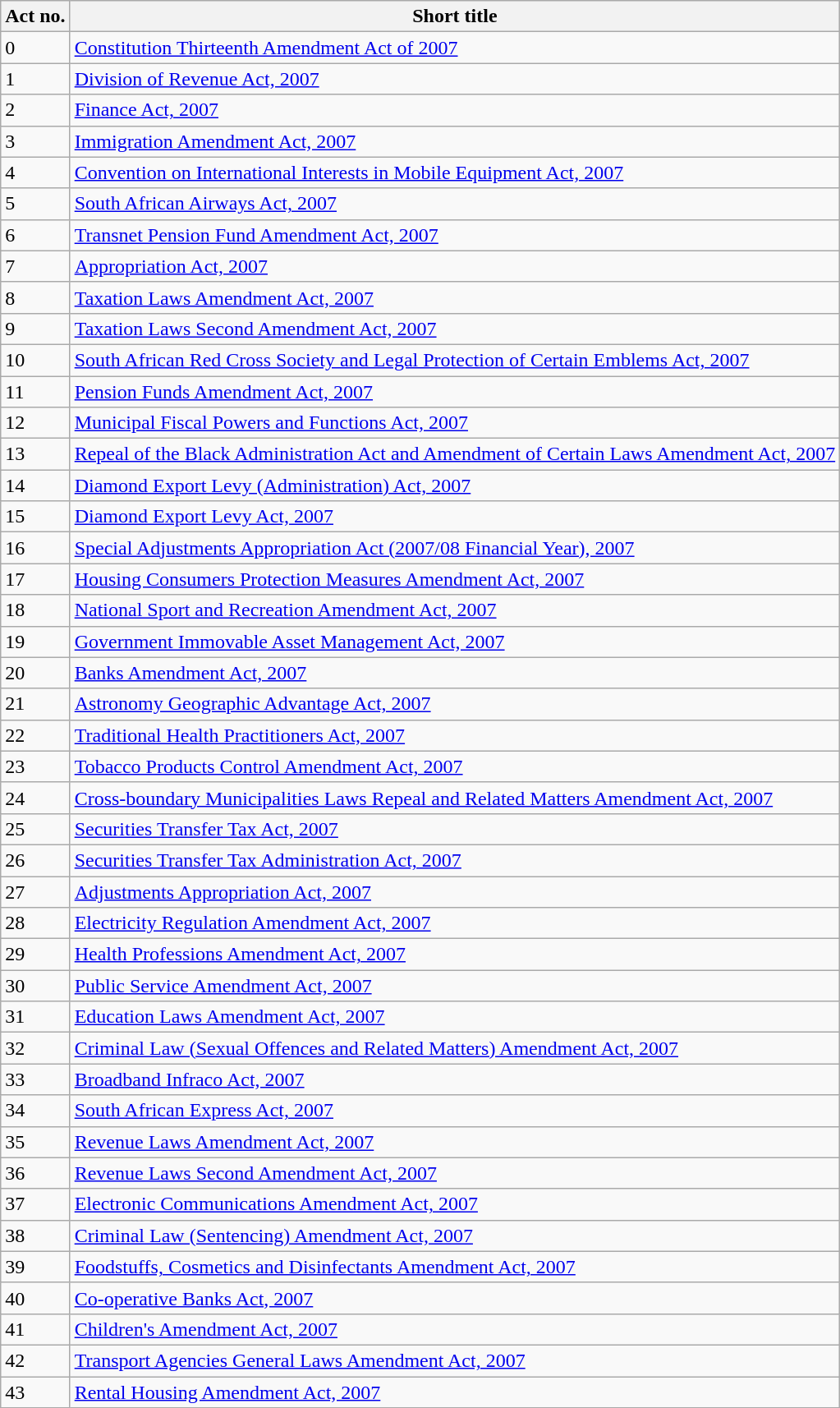<table class="wikitable sortable">
<tr>
<th>Act no.</th>
<th>Short title</th>
</tr>
<tr>
<td><span>0</span></td>
<td><a href='#'>Constitution Thirteenth Amendment Act of 2007</a></td>
</tr>
<tr>
<td>1</td>
<td><a href='#'>Division of Revenue Act, 2007</a></td>
</tr>
<tr>
<td>2</td>
<td><a href='#'>Finance Act, 2007</a></td>
</tr>
<tr>
<td>3</td>
<td><a href='#'>Immigration Amendment Act, 2007</a></td>
</tr>
<tr>
<td>4</td>
<td><a href='#'>Convention on International Interests in Mobile Equipment Act, 2007</a></td>
</tr>
<tr>
<td>5</td>
<td><a href='#'>South African Airways Act, 2007</a></td>
</tr>
<tr>
<td>6</td>
<td><a href='#'>Transnet Pension Fund Amendment Act, 2007</a></td>
</tr>
<tr>
<td>7</td>
<td><a href='#'>Appropriation Act, 2007</a></td>
</tr>
<tr>
<td>8</td>
<td><a href='#'>Taxation Laws Amendment Act, 2007</a></td>
</tr>
<tr>
<td>9</td>
<td><a href='#'>Taxation Laws Second Amendment Act, 2007</a></td>
</tr>
<tr>
<td>10</td>
<td><a href='#'>South African Red Cross Society and Legal Protection of Certain Emblems Act, 2007</a></td>
</tr>
<tr>
<td>11</td>
<td><a href='#'>Pension Funds Amendment Act, 2007</a></td>
</tr>
<tr>
<td>12</td>
<td><a href='#'>Municipal Fiscal Powers and Functions Act, 2007</a></td>
</tr>
<tr>
<td>13</td>
<td><a href='#'>Repeal of the Black Administration Act and Amendment of Certain Laws Amendment Act, 2007</a></td>
</tr>
<tr>
<td>14</td>
<td><a href='#'>Diamond Export Levy (Administration) Act, 2007</a></td>
</tr>
<tr>
<td>15</td>
<td><a href='#'>Diamond Export Levy Act, 2007</a></td>
</tr>
<tr>
<td>16</td>
<td><a href='#'>Special Adjustments Appropriation Act (2007/08 Financial Year), 2007</a></td>
</tr>
<tr>
<td>17</td>
<td><a href='#'>Housing Consumers Protection Measures Amendment Act, 2007</a></td>
</tr>
<tr>
<td>18</td>
<td><a href='#'>National Sport and Recreation Amendment Act, 2007</a></td>
</tr>
<tr>
<td>19</td>
<td><a href='#'>Government Immovable Asset Management Act, 2007</a></td>
</tr>
<tr>
<td>20</td>
<td><a href='#'>Banks Amendment Act, 2007</a></td>
</tr>
<tr>
<td>21</td>
<td><a href='#'>Astronomy Geographic Advantage Act, 2007</a></td>
</tr>
<tr>
<td>22</td>
<td><a href='#'>Traditional Health Practitioners Act, 2007</a></td>
</tr>
<tr>
<td>23</td>
<td><a href='#'>Tobacco Products Control Amendment Act, 2007</a></td>
</tr>
<tr>
<td>24</td>
<td><a href='#'>Cross-boundary Municipalities Laws Repeal and Related Matters Amendment Act, 2007</a></td>
</tr>
<tr>
<td>25</td>
<td><a href='#'>Securities Transfer Tax Act, 2007</a></td>
</tr>
<tr>
<td>26</td>
<td><a href='#'>Securities Transfer Tax Administration Act, 2007</a></td>
</tr>
<tr>
<td>27</td>
<td><a href='#'>Adjustments Appropriation Act, 2007</a></td>
</tr>
<tr>
<td>28</td>
<td><a href='#'>Electricity Regulation Amendment Act, 2007</a></td>
</tr>
<tr>
<td>29</td>
<td><a href='#'>Health Professions Amendment Act, 2007</a></td>
</tr>
<tr>
<td>30</td>
<td><a href='#'>Public Service Amendment Act, 2007</a></td>
</tr>
<tr>
<td>31</td>
<td><a href='#'>Education Laws Amendment Act, 2007</a></td>
</tr>
<tr>
<td>32</td>
<td><a href='#'>Criminal Law (Sexual Offences and Related Matters) Amendment Act, 2007</a></td>
</tr>
<tr>
<td>33</td>
<td><a href='#'>Broadband Infraco Act, 2007</a></td>
</tr>
<tr>
<td>34</td>
<td><a href='#'>South African Express Act, 2007</a></td>
</tr>
<tr>
<td>35</td>
<td><a href='#'>Revenue Laws Amendment Act, 2007</a></td>
</tr>
<tr>
<td>36</td>
<td><a href='#'>Revenue Laws Second Amendment Act, 2007</a></td>
</tr>
<tr>
<td>37</td>
<td><a href='#'>Electronic Communications Amendment Act, 2007</a></td>
</tr>
<tr>
<td>38</td>
<td><a href='#'>Criminal Law (Sentencing) Amendment Act, 2007</a></td>
</tr>
<tr>
<td>39</td>
<td><a href='#'>Foodstuffs, Cosmetics and Disinfectants Amendment Act, 2007</a></td>
</tr>
<tr>
<td>40</td>
<td><a href='#'>Co-operative Banks Act, 2007</a></td>
</tr>
<tr>
<td>41</td>
<td><a href='#'>Children's Amendment Act, 2007</a></td>
</tr>
<tr>
<td>42</td>
<td><a href='#'>Transport Agencies General Laws Amendment Act, 2007</a></td>
</tr>
<tr>
<td>43</td>
<td><a href='#'>Rental Housing Amendment Act, 2007</a></td>
</tr>
</table>
